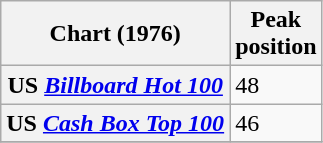<table class="wikitable sortable">
<tr>
<th>Chart (1976)</th>
<th>Peak<br>position</th>
</tr>
<tr>
<th scope=“row”>US <em><a href='#'>Billboard Hot 100</a></em></th>
<td align=“center”>48</td>
</tr>
<tr>
<th scope=“row”>US <em><a href='#'>Cash Box Top 100</a></em> </th>
<td align=“center”>46</td>
</tr>
<tr>
</tr>
</table>
